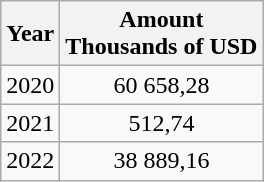<table class="wikitable" style="text-align:center;">
<tr>
<th>Year</th>
<th>Amount<br>Thousands of USD</th>
</tr>
<tr>
<td>2020</td>
<td>60 658,28</td>
</tr>
<tr>
<td>2021</td>
<td>512,74 </td>
</tr>
<tr>
<td>2022</td>
<td>38 889,16 </td>
</tr>
</table>
